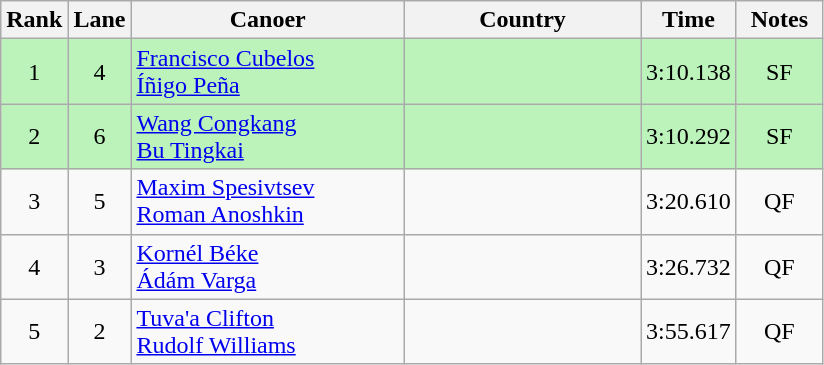<table class="wikitable" style="text-align:center;">
<tr>
<th width=30>Rank</th>
<th width=30>Lane</th>
<th width=175>Canoer</th>
<th width=150>Country</th>
<th width=30>Time</th>
<th width=50>Notes</th>
</tr>
<tr bgcolor=bbf3bb>
<td>1</td>
<td>4</td>
<td align=left><a href='#'>Francisco Cubelos</a><br><a href='#'>Íñigo Peña</a></td>
<td align=left></td>
<td>3:10.138</td>
<td>SF</td>
</tr>
<tr bgcolor=bbf3bb>
<td>2</td>
<td>6</td>
<td align=left><a href='#'>Wang Congkang</a><br><a href='#'>Bu Tingkai</a></td>
<td align=left></td>
<td>3:10.292</td>
<td>SF</td>
</tr>
<tr>
<td>3</td>
<td>5</td>
<td align=left><a href='#'>Maxim Spesivtsev</a><br><a href='#'>Roman Anoshkin</a></td>
<td align=left></td>
<td>3:20.610</td>
<td>QF</td>
</tr>
<tr>
<td>4</td>
<td>3</td>
<td align=left><a href='#'>Kornél Béke</a><br><a href='#'>Ádám Varga</a></td>
<td align=left></td>
<td>3:26.732</td>
<td>QF</td>
</tr>
<tr>
<td>5</td>
<td>2</td>
<td align=left><a href='#'>Tuva'a Clifton</a><br><a href='#'>Rudolf Williams</a></td>
<td align=left></td>
<td>3:55.617</td>
<td>QF</td>
</tr>
</table>
